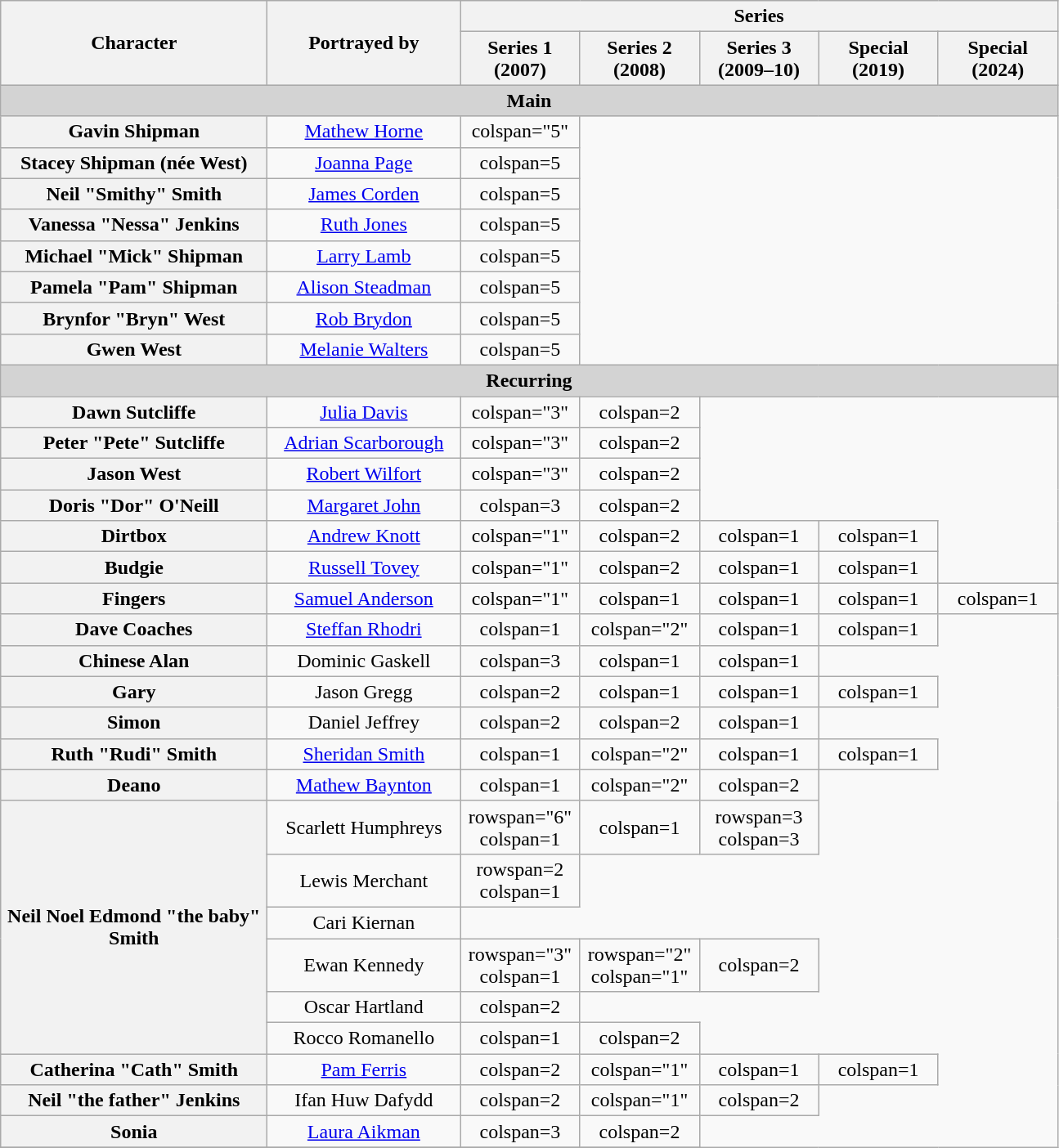<table class="wikitable" style="text-align:center;">
<tr>
<th rowspan="2" style="width:210px;">Character</th>
<th style="width:150px;" rowspan="2">Portrayed by</th>
<th colspan="5">Series</th>
</tr>
<tr>
<th style="width:90px;">Series 1<br>(2007)</th>
<th style="width:90px;">Series 2<br>(2008)</th>
<th style="width:90px;">Series 3<br>(2009–10)</th>
<th style="width:90px;">Special<br>(2019)</th>
<th style="width:90px;">Special<br>(2024)</th>
</tr>
<tr>
<th colspan="7" style="background:lightgrey;"><strong>Main</strong></th>
</tr>
<tr>
<th>Gavin Shipman</th>
<td><a href='#'>Mathew Horne</a></td>
<td>colspan="5" </td>
</tr>
<tr>
<th>Stacey Shipman (née West)</th>
<td><a href='#'>Joanna Page</a></td>
<td>colspan=5 </td>
</tr>
<tr>
<th>Neil "Smithy" Smith</th>
<td><a href='#'>James Corden</a></td>
<td>colspan=5 </td>
</tr>
<tr>
<th>Vanessa "Nessa" Jenkins</th>
<td><a href='#'>Ruth Jones</a></td>
<td>colspan=5 </td>
</tr>
<tr>
<th>Michael "Mick" Shipman</th>
<td><a href='#'>Larry Lamb</a></td>
<td>colspan=5 </td>
</tr>
<tr>
<th>Pamela "Pam" Shipman</th>
<td><a href='#'>Alison Steadman</a></td>
<td>colspan=5 </td>
</tr>
<tr>
<th>Brynfor "Bryn" West</th>
<td><a href='#'>Rob Brydon</a></td>
<td>colspan=5 </td>
</tr>
<tr>
<th>Gwen West</th>
<td><a href='#'>Melanie Walters</a></td>
<td>colspan=5 </td>
</tr>
<tr>
<th colspan="7" style="background:lightgrey;"><strong>Recurring</strong></th>
</tr>
<tr>
<th>Dawn Sutcliffe</th>
<td><a href='#'>Julia Davis</a></td>
<td>colspan="3" </td>
<td>colspan=2 </td>
</tr>
<tr>
<th>Peter "Pete" Sutcliffe</th>
<td><a href='#'>Adrian Scarborough</a></td>
<td>colspan="3" </td>
<td>colspan=2 </td>
</tr>
<tr>
<th>Jason West</th>
<td><a href='#'>Robert Wilfort</a></td>
<td>colspan="3" </td>
<td>colspan=2 </td>
</tr>
<tr>
<th>Doris "Dor" O'Neill</th>
<td><a href='#'>Margaret John</a></td>
<td>colspan=3 </td>
<td>colspan=2 </td>
</tr>
<tr>
<th>Dirtbox</th>
<td><a href='#'>Andrew Knott</a></td>
<td>colspan="1" </td>
<td>colspan=2 </td>
<td>colspan=1 </td>
<td>colspan=1 </td>
</tr>
<tr>
<th>Budgie</th>
<td><a href='#'>Russell Tovey</a></td>
<td>colspan="1" </td>
<td>colspan=2 </td>
<td>colspan=1 </td>
<td>colspan=1 </td>
</tr>
<tr>
<th>Fingers</th>
<td><a href='#'>Samuel Anderson</a></td>
<td>colspan="1" </td>
<td>colspan=1 </td>
<td>colspan=1 </td>
<td>colspan=1 </td>
<td>colspan=1 </td>
</tr>
<tr>
<th>Dave Coaches</th>
<td><a href='#'>Steffan Rhodri</a></td>
<td>colspan=1 </td>
<td>colspan="2" </td>
<td>colspan=1 </td>
<td>colspan=1 </td>
</tr>
<tr>
<th>Chinese Alan</th>
<td>Dominic Gaskell</td>
<td>colspan=3 </td>
<td>colspan=1 </td>
<td>colspan=1 </td>
</tr>
<tr>
<th>Gary</th>
<td>Jason Gregg</td>
<td>colspan=2 </td>
<td>colspan=1 </td>
<td>colspan=1 </td>
<td>colspan=1 </td>
</tr>
<tr>
<th>Simon</th>
<td>Daniel Jeffrey</td>
<td>colspan=2 </td>
<td>colspan=2 </td>
<td>colspan=1 </td>
</tr>
<tr>
<th>Ruth "Rudi" Smith</th>
<td><a href='#'>Sheridan Smith</a></td>
<td>colspan=1 </td>
<td>colspan="2" </td>
<td>colspan=1 </td>
<td>colspan=1 </td>
</tr>
<tr>
<th>Deano</th>
<td><a href='#'>Mathew Baynton</a></td>
<td>colspan=1 </td>
<td>colspan="2" </td>
<td>colspan=2 </td>
</tr>
<tr>
<th rowspan="6">Neil Noel Edmond "the baby" Smith</th>
<td>Scarlett Humphreys</td>
<td>rowspan="6" colspan=1 </td>
<td>colspan=1 </td>
<td>rowspan=3 colspan=3 </td>
</tr>
<tr>
<td>Lewis Merchant</td>
<td>rowspan=2 colspan=1 </td>
</tr>
<tr>
<td>Cari Kiernan</td>
</tr>
<tr>
<td>Ewan Kennedy</td>
<td>rowspan="3" colspan=1 </td>
<td>rowspan="2" colspan="1" </td>
<td>colspan=2 </td>
</tr>
<tr>
<td>Oscar Hartland</td>
<td>colspan=2 </td>
</tr>
<tr>
<td>Rocco Romanello</td>
<td>colspan=1 </td>
<td>colspan=2 </td>
</tr>
<tr>
<th>Catherina "Cath" Smith</th>
<td><a href='#'>Pam Ferris</a></td>
<td>colspan=2 </td>
<td>colspan="1" </td>
<td>colspan=1 </td>
<td>colspan=1 </td>
</tr>
<tr>
<th>Neil "the father" Jenkins</th>
<td>Ifan Huw Dafydd</td>
<td>colspan=2 </td>
<td>colspan="1" </td>
<td>colspan=2 </td>
</tr>
<tr>
<th>Sonia</th>
<td><a href='#'>Laura Aikman</a></td>
<td>colspan=3 </td>
<td>colspan=2 </td>
</tr>
<tr>
</tr>
</table>
